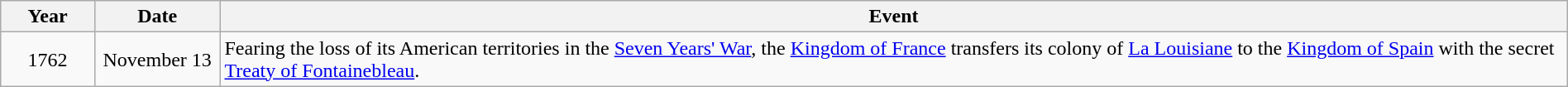<table class="wikitable" style="width:100%;">
<tr>
<th style="width:6%">Year</th>
<th style="width:8%">Date</th>
<th style="width:86%">Event</th>
</tr>
<tr>
<td align=center>1762</td>
<td align=center>November 13</td>
<td>Fearing the loss of its American territories in the <a href='#'>Seven Years' War</a>, the <a href='#'>Kingdom of France</a> transfers its colony of <a href='#'>La Louisiane</a> to the <a href='#'>Kingdom of Spain</a> with the secret <a href='#'>Treaty of Fontainebleau</a>.</td>
</tr>
</table>
